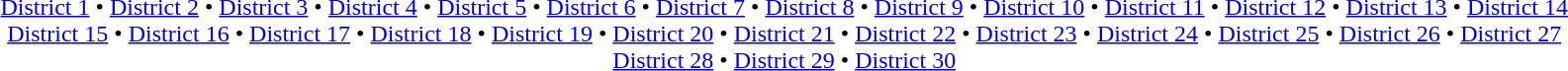<table id=toc class=toc summary=Contents>
<tr>
<td align=center><br><a href='#'>District 1</a> • <a href='#'>District 2</a> • <a href='#'>District 3</a> • <a href='#'>District 4</a> • <a href='#'>District 5</a> • <a href='#'>District 6</a> • <a href='#'>District 7</a> • <a href='#'>District 8</a> • <a href='#'>District 9</a> • <a href='#'>District 10</a> • <a href='#'>District 11</a> • <a href='#'>District 12</a> • <a href='#'>District 13</a> • <a href='#'>District 14</a><br><a href='#'>District 15</a> • <a href='#'>District 16</a> • <a href='#'>District 17</a> • <a href='#'>District 18</a> • <a href='#'>District 19</a> • <a href='#'>District 20</a> • <a href='#'>District 21</a> • <a href='#'>District 22</a> • <a href='#'>District 23</a> • <a href='#'>District 24</a> • <a href='#'>District 25</a> • <a href='#'>District 26</a> • <a href='#'>District 27</a><br><a href='#'>District 28</a> • <a href='#'>District 29</a> • <a href='#'>District 30</a></td>
</tr>
</table>
